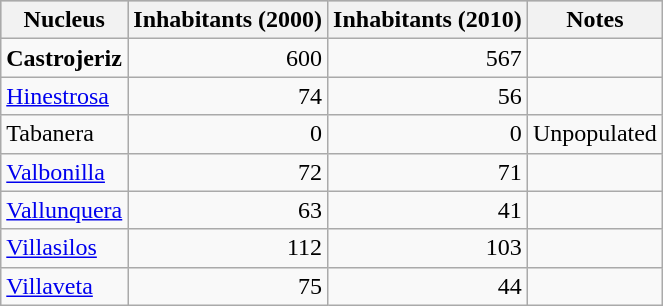<table class="wikitable sortable">
<tr style="background:#C0C0C0">
<th>Nucleus</th>
<th>Inhabitants (2000)</th>
<th>Inhabitants (2010)</th>
<th>Notes</th>
</tr>
<tr>
<td><strong>Castrojeriz</strong></td>
<td align=right>600</td>
<td align=right>567</td>
<td></td>
</tr>
<tr>
<td><a href='#'>Hinestrosa</a></td>
<td align=right>74</td>
<td align=right>56</td>
<td></td>
</tr>
<tr>
<td>Tabanera</td>
<td align=right>0</td>
<td align=right>0</td>
<td>Unpopulated</td>
</tr>
<tr>
<td><a href='#'>Valbonilla</a></td>
<td align=right>72</td>
<td align=right>71</td>
<td></td>
</tr>
<tr>
<td><a href='#'>Vallunquera</a></td>
<td align=right>63</td>
<td align=right>41</td>
<td></td>
</tr>
<tr>
<td><a href='#'>Villasilos</a></td>
<td align=right>112</td>
<td align=right>103</td>
<td></td>
</tr>
<tr>
<td><a href='#'>Villaveta</a></td>
<td align=right>75</td>
<td align=right>44</td>
<td></td>
</tr>
</table>
